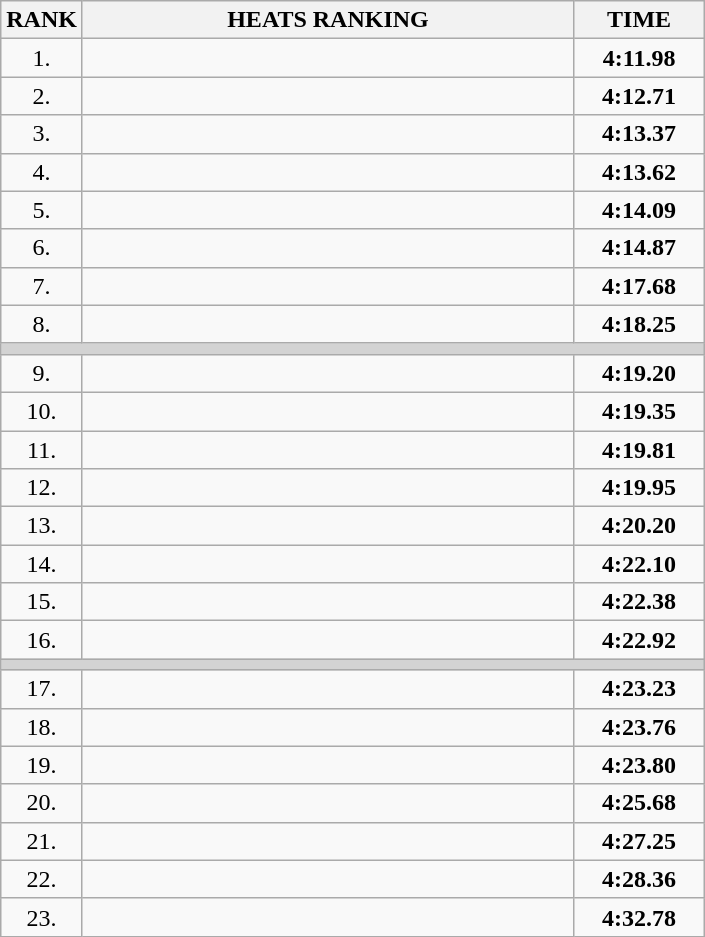<table class="wikitable">
<tr>
<th>RANK</th>
<th style="width: 20em">HEATS RANKING</th>
<th style="width: 5em">TIME</th>
</tr>
<tr>
<td align="center">1.</td>
<td></td>
<td align="center"><strong>4:11.98</strong></td>
</tr>
<tr>
<td align="center">2.</td>
<td></td>
<td align="center"><strong>4:12.71</strong></td>
</tr>
<tr>
<td align="center">3.</td>
<td></td>
<td align="center"><strong>4:13.37</strong></td>
</tr>
<tr>
<td align="center">4.</td>
<td></td>
<td align="center"><strong>4:13.62</strong></td>
</tr>
<tr>
<td align="center">5.</td>
<td></td>
<td align="center"><strong>4:14.09</strong></td>
</tr>
<tr>
<td align="center">6.</td>
<td></td>
<td align="center"><strong>4:14.87</strong></td>
</tr>
<tr>
<td align="center">7.</td>
<td></td>
<td align="center"><strong>4:17.68</strong></td>
</tr>
<tr>
<td align="center">8.</td>
<td></td>
<td align="center"><strong>4:18.25</strong></td>
</tr>
<tr>
<td colspan=3 bgcolor=lightgray></td>
</tr>
<tr>
<td align="center">9.</td>
<td></td>
<td align="center"><strong>4:19.20</strong></td>
</tr>
<tr>
<td align="center">10.</td>
<td></td>
<td align="center"><strong>4:19.35</strong></td>
</tr>
<tr>
<td align="center">11.</td>
<td></td>
<td align="center"><strong>4:19.81</strong></td>
</tr>
<tr>
<td align="center">12.</td>
<td></td>
<td align="center"><strong>4:19.95</strong></td>
</tr>
<tr>
<td align="center">13.</td>
<td></td>
<td align="center"><strong>4:20.20</strong></td>
</tr>
<tr>
<td align="center">14.</td>
<td></td>
<td align="center"><strong>4:22.10</strong></td>
</tr>
<tr>
<td align="center">15.</td>
<td></td>
<td align="center"><strong>4:22.38</strong></td>
</tr>
<tr>
<td align="center">16.</td>
<td></td>
<td align="center"><strong>4:22.92</strong></td>
</tr>
<tr>
<td colspan=3 bgcolor=lightgray></td>
</tr>
<tr>
<td align="center">17.</td>
<td></td>
<td align="center"><strong>4:23.23</strong></td>
</tr>
<tr>
<td align="center">18.</td>
<td></td>
<td align="center"><strong>4:23.76</strong></td>
</tr>
<tr>
<td align="center">19.</td>
<td></td>
<td align="center"><strong>4:23.80</strong></td>
</tr>
<tr>
<td align="center">20.</td>
<td></td>
<td align="center"><strong>4:25.68</strong></td>
</tr>
<tr>
<td align="center">21.</td>
<td></td>
<td align="center"><strong>4:27.25</strong></td>
</tr>
<tr>
<td align="center">22.</td>
<td></td>
<td align="center"><strong>4:28.36</strong></td>
</tr>
<tr>
<td align="center">23.</td>
<td></td>
<td align="center"><strong>4:32.78</strong></td>
</tr>
</table>
